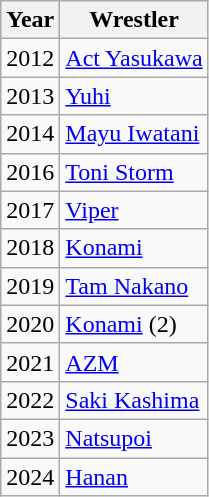<table class="wikitable">
<tr>
<th>Year</th>
<th>Wrestler</th>
</tr>
<tr>
<td>2012</td>
<td><a href='#'>Act Yasukawa</a></td>
</tr>
<tr>
<td>2013</td>
<td><a href='#'>Yuhi</a></td>
</tr>
<tr>
<td>2014</td>
<td><a href='#'>Mayu Iwatani</a></td>
</tr>
<tr>
<td>2016</td>
<td><a href='#'>Toni Storm</a></td>
</tr>
<tr>
<td>2017</td>
<td><a href='#'>Viper</a></td>
</tr>
<tr>
<td>2018</td>
<td><a href='#'>Konami</a></td>
</tr>
<tr>
<td>2019</td>
<td><a href='#'>Tam Nakano</a></td>
</tr>
<tr>
<td>2020</td>
<td><a href='#'>Konami</a> (2)</td>
</tr>
<tr>
<td>2021</td>
<td><a href='#'>AZM</a></td>
</tr>
<tr>
<td>2022</td>
<td><a href='#'>Saki Kashima</a></td>
</tr>
<tr>
<td>2023</td>
<td><a href='#'>Natsupoi</a></td>
</tr>
<tr>
<td>2024</td>
<td><a href='#'>Hanan</a></td>
</tr>
</table>
